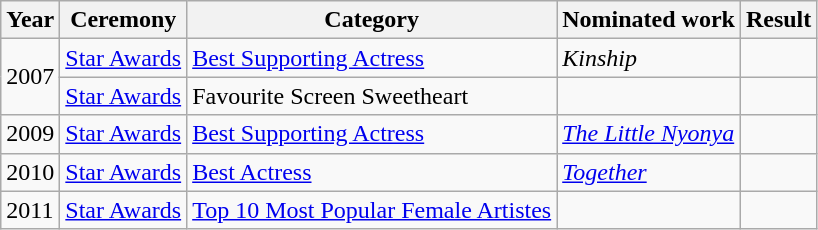<table class="wikitable sortable">
<tr>
<th>Year</th>
<th>Ceremony</th>
<th>Category</th>
<th>Nominated work</th>
<th>Result</th>
</tr>
<tr>
<td rowspan="2">2007</td>
<td><a href='#'>Star Awards</a></td>
<td><a href='#'>Best Supporting Actress</a></td>
<td><em>Kinship</em> <br> </td>
<td></td>
</tr>
<tr>
<td><a href='#'>Star Awards</a></td>
<td>Favourite Screen Sweetheart</td>
<td></td>
<td></td>
</tr>
<tr>
<td>2009</td>
<td><a href='#'>Star Awards</a></td>
<td><a href='#'>Best Supporting Actress</a></td>
<td><em><a href='#'>The Little Nyonya</a></em> <br> </td>
<td></td>
</tr>
<tr>
<td>2010</td>
<td><a href='#'>Star Awards</a></td>
<td><a href='#'>Best Actress</a></td>
<td><em><a href='#'>Together</a></em> <br> </td>
<td></td>
</tr>
<tr>
<td>2011</td>
<td><a href='#'>Star Awards</a></td>
<td><a href='#'>Top 10 Most Popular Female Artistes</a></td>
<td></td>
<td></td>
</tr>
</table>
